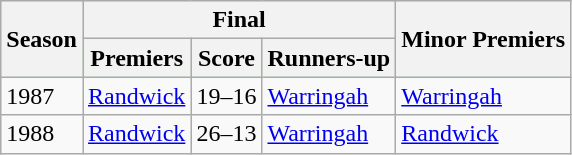<table class="wikitable">
<tr style="background: #ccffcc;">
<th rowspan="2">Season</th>
<th colspan="3">Final</th>
<th rowspan="2">Minor Premiers</th>
</tr>
<tr style="background: #ccffcc;">
<th>Premiers</th>
<th>Score</th>
<th>Runners-up</th>
</tr>
<tr>
<td>1987</td>
<td> <a href='#'>Randwick</a></td>
<td>19–16</td>
<td> <a href='#'>Warringah</a></td>
<td> <a href='#'>Warringah</a></td>
</tr>
<tr>
<td>1988</td>
<td> <a href='#'>Randwick</a></td>
<td>26–13</td>
<td> <a href='#'>Warringah</a></td>
<td> <a href='#'>Randwick</a></td>
</tr>
</table>
